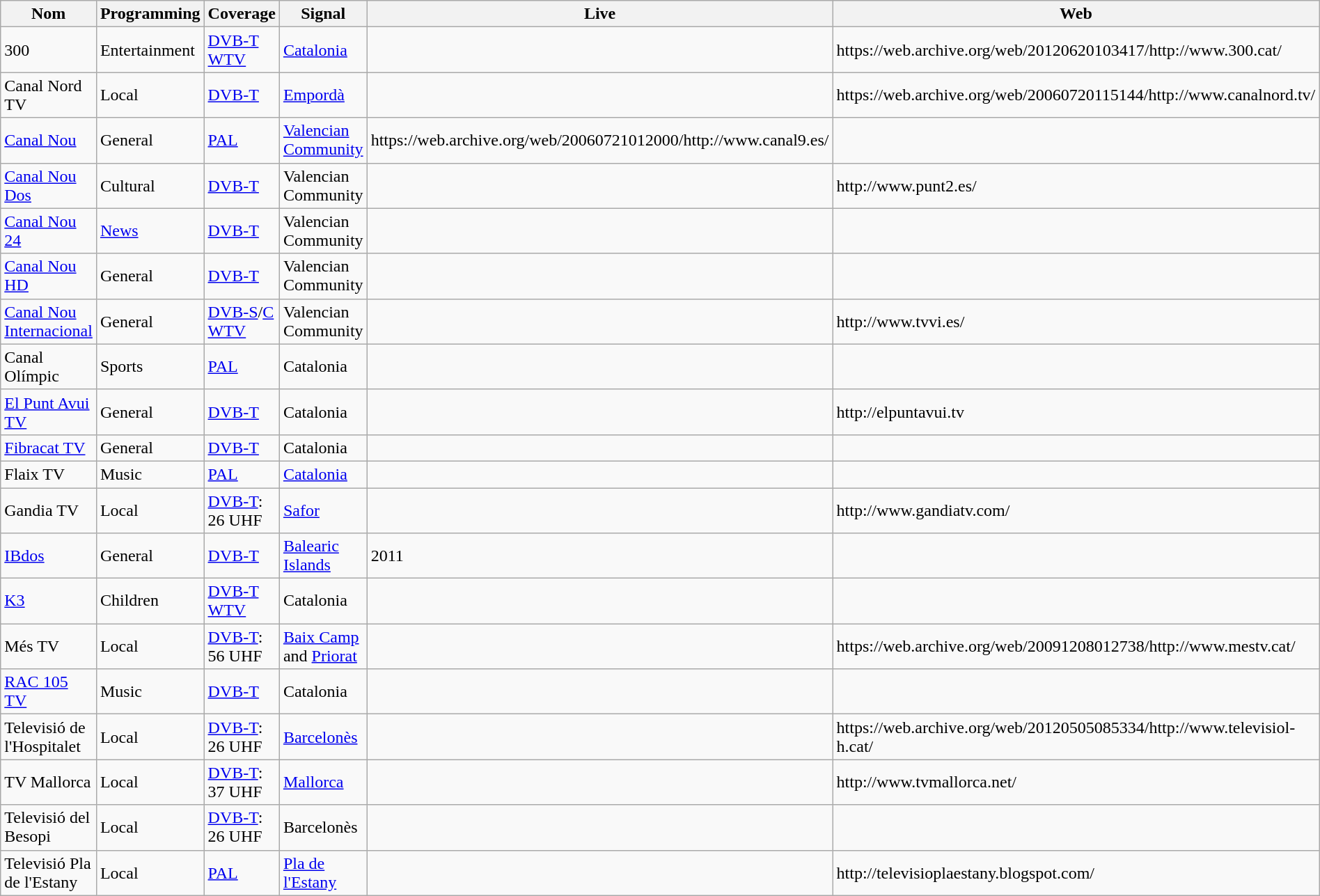<table class="wikitable">
<tr>
<th>Nom</th>
<th>Programming</th>
<th>Coverage</th>
<th>Signal</th>
<th>Live</th>
<th>Web</th>
</tr>
<tr>
<td>300</td>
<td>Entertainment</td>
<td><a href='#'>DVB-T</a> <a href='#'>WTV</a></td>
<td><a href='#'>Catalonia</a></td>
<td></td>
<td>https://web.archive.org/web/20120620103417/http://www.300.cat/</td>
</tr>
<tr>
<td>Canal Nord TV</td>
<td>Local</td>
<td><a href='#'>DVB-T</a></td>
<td><a href='#'>Empordà</a></td>
<td></td>
<td>https://web.archive.org/web/20060720115144/http://www.canalnord.tv/</td>
</tr>
<tr>
<td><a href='#'>Canal Nou</a></td>
<td>General</td>
<td><a href='#'>PAL</a></td>
<td><a href='#'>Valencian Community</a></td>
<td>https://web.archive.org/web/20060721012000/http://www.canal9.es/</td>
</tr>
<tr>
<td><a href='#'>Canal Nou Dos</a></td>
<td>Cultural</td>
<td><a href='#'>DVB-T</a></td>
<td>Valencian Community</td>
<td></td>
<td>http://www.punt2.es/</td>
</tr>
<tr>
<td><a href='#'>Canal Nou 24</a></td>
<td><a href='#'>News</a></td>
<td><a href='#'>DVB-T</a></td>
<td>Valencian Community</td>
<td></td>
<td></td>
</tr>
<tr>
<td><a href='#'>Canal Nou HD</a></td>
<td>General</td>
<td><a href='#'>DVB-T</a></td>
<td>Valencian Community</td>
<td></td>
<td></td>
</tr>
<tr>
<td><a href='#'>Canal Nou Internacional</a></td>
<td>General</td>
<td><a href='#'>DVB-S</a>/<a href='#'>C</a> <a href='#'>WTV</a></td>
<td>Valencian Community</td>
<td></td>
<td>http://www.tvvi.es/</td>
</tr>
<tr>
<td>Canal Olímpic</td>
<td>Sports</td>
<td><a href='#'>PAL</a></td>
<td>Catalonia</td>
<td></td>
<td></td>
</tr>
<tr>
<td><a href='#'>El Punt Avui TV</a></td>
<td>General</td>
<td><a href='#'>DVB-T</a></td>
<td>Catalonia</td>
<td></td>
<td>http://elpuntavui.tv</td>
</tr>
<tr>
<td><a href='#'>Fibracat TV</a></td>
<td>General</td>
<td><a href='#'>DVB-T</a></td>
<td>Catalonia</td>
<td></td>
<td></td>
</tr>
<tr>
<td>Flaix TV</td>
<td>Music</td>
<td><a href='#'>PAL</a></td>
<td><a href='#'>Catalonia</a></td>
<td></td>
<td></td>
</tr>
<tr>
<td>Gandia TV</td>
<td>Local</td>
<td><a href='#'>DVB-T</a>: 26 UHF</td>
<td><a href='#'>Safor</a></td>
<td></td>
<td>http://www.gandiatv.com/ </td>
</tr>
<tr>
<td><a href='#'>IBdos</a></td>
<td>General</td>
<td><a href='#'>DVB-T</a></td>
<td><a href='#'>Balearic Islands</a></td>
<td>2011</td>
<td></td>
</tr>
<tr>
<td><a href='#'>K3</a></td>
<td>Children</td>
<td><a href='#'>DVB-T</a> <a href='#'>WTV</a></td>
<td>Catalonia</td>
<td></td>
<td></td>
</tr>
<tr>
<td>Més TV</td>
<td>Local</td>
<td><a href='#'>DVB-T</a>: 56 UHF</td>
<td><a href='#'>Baix Camp</a> and <a href='#'>Priorat</a></td>
<td></td>
<td>https://web.archive.org/web/20091208012738/http://www.mestv.cat/</td>
</tr>
<tr>
<td><a href='#'>RAC 105 TV</a></td>
<td>Music</td>
<td><a href='#'>DVB-T</a></td>
<td>Catalonia</td>
<td></td>
<td></td>
</tr>
<tr>
<td>Televisió de l'Hospitalet</td>
<td>Local</td>
<td><a href='#'>DVB-T</a>: 26 UHF</td>
<td><a href='#'>Barcelonès</a></td>
<td></td>
<td>https://web.archive.org/web/20120505085334/http://www.televisiol-h.cat/</td>
</tr>
<tr>
<td>TV Mallorca</td>
<td>Local</td>
<td><a href='#'>DVB-T</a>: 37 UHF</td>
<td><a href='#'>Mallorca</a></td>
<td></td>
<td>http://www.tvmallorca.net/</td>
</tr>
<tr>
<td>Televisió del Besopi</td>
<td>Local</td>
<td><a href='#'>DVB-T</a>: 26 UHF</td>
<td>Barcelonès</td>
<td></td>
<td></td>
</tr>
<tr>
<td>Televisió Pla de l'Estany</td>
<td>Local</td>
<td><a href='#'>PAL</a></td>
<td><a href='#'>Pla de l'Estany</a></td>
<td></td>
<td>http://televisioplaestany.blogspot.com/</td>
</tr>
</table>
